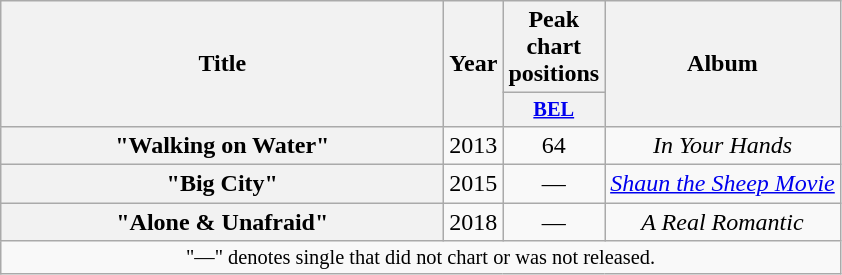<table class="wikitable plainrowheaders" style="text-align:center;">
<tr>
<th scope="col" rowspan="2" style="width:18em;">Title</th>
<th scope="col" rowspan="2">Year</th>
<th scope="col" colspan="1">Peak chart positions</th>
<th scope="col" rowspan="2">Album</th>
</tr>
<tr>
<th scope="col" style="width:3em;font-size:85%;"><a href='#'>BEL</a><br></th>
</tr>
<tr>
<th scope="row">"Walking on Water"</th>
<td>2013</td>
<td>64</td>
<td><em>In Your Hands</em></td>
</tr>
<tr>
<th scope="row">"Big City"</th>
<td>2015</td>
<td>—</td>
<td><em><a href='#'>Shaun the Sheep Movie</a></em></td>
</tr>
<tr>
<th scope="row">"Alone & Unafraid"</th>
<td>2018</td>
<td>—</td>
<td><em>A Real Romantic</em></td>
</tr>
<tr>
<td colspan="4" style="font-size:85%">"—" denotes single that did not chart or was not released.</td>
</tr>
</table>
